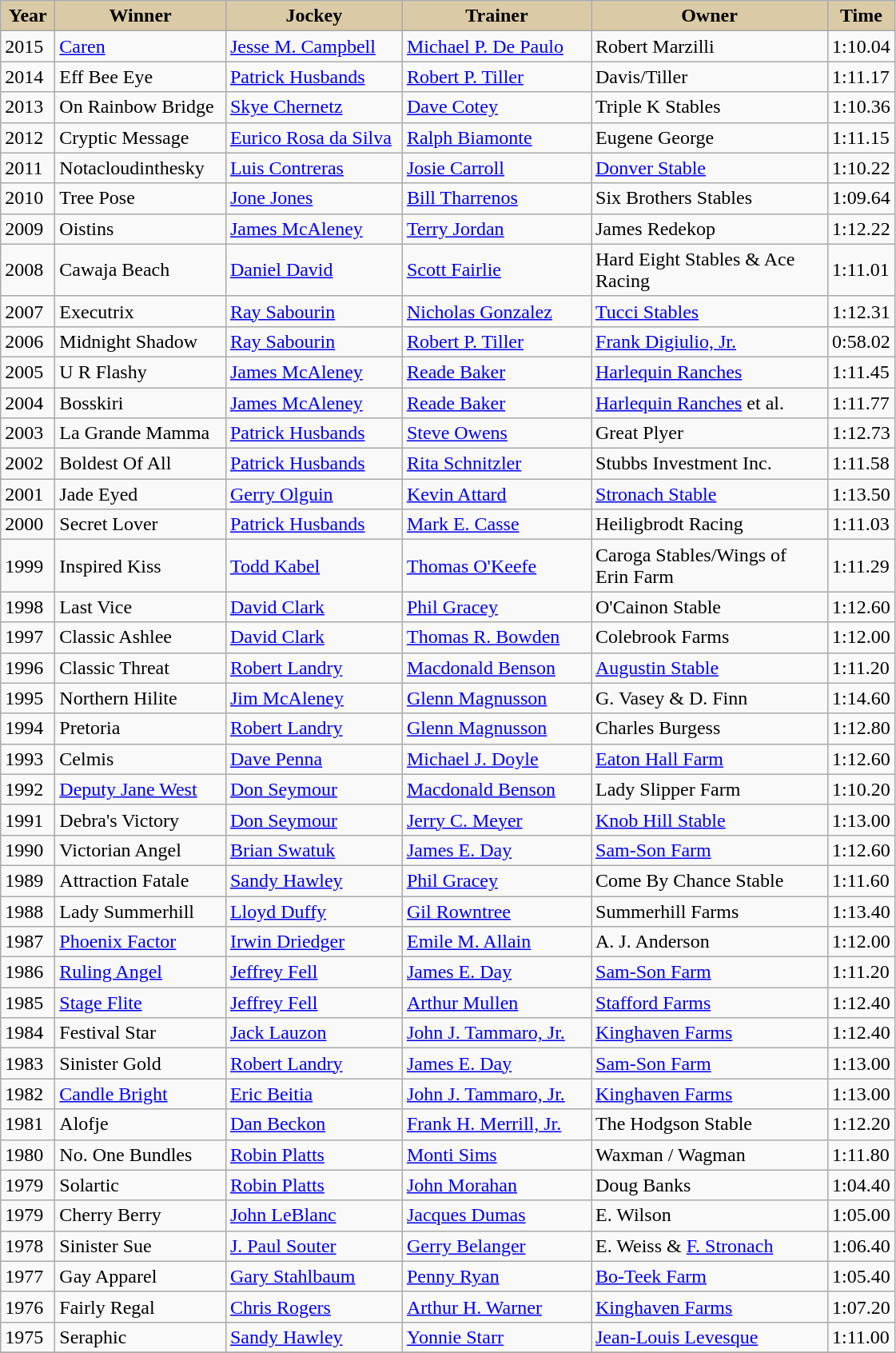<table class="wikitable sortable">
<tr>
<th style="background-color:#DACAA5; width:38px">Year <br></th>
<th style="background-color:#DACAA5; width:135px">Winner <br></th>
<th style="background-color:#DACAA5; width:140px">Jockey <br></th>
<th style="background-color:#DACAA5; width:150px">Trainer <br></th>
<th style="background-color:#DACAA5; width:190px">Owner <br></th>
<th style="background-color:#DACAA5">Time <br></th>
</tr>
<tr>
<td>2015</td>
<td><a href='#'>Caren</a></td>
<td><a href='#'>Jesse M. Campbell</a></td>
<td><a href='#'>Michael P. De Paulo</a></td>
<td>Robert Marzilli</td>
<td>1:10.04</td>
</tr>
<tr>
<td>2014</td>
<td>Eff Bee Eye</td>
<td><a href='#'>Patrick Husbands</a></td>
<td><a href='#'>Robert P. Tiller</a></td>
<td>Davis/Tiller</td>
<td>1:11.17</td>
</tr>
<tr>
<td>2013</td>
<td>On Rainbow Bridge</td>
<td><a href='#'>Skye Chernetz</a></td>
<td><a href='#'>Dave Cotey</a></td>
<td>Triple K Stables</td>
<td>1:10.36</td>
</tr>
<tr>
<td>2012</td>
<td>Cryptic Message</td>
<td><a href='#'>Eurico Rosa da Silva</a></td>
<td><a href='#'>Ralph Biamonte</a></td>
<td>Eugene George</td>
<td>1:11.15</td>
</tr>
<tr>
<td>2011</td>
<td>Notacloudinthesky</td>
<td><a href='#'>Luis Contreras</a></td>
<td><a href='#'>Josie Carroll</a></td>
<td><a href='#'>Donver Stable</a></td>
<td>1:10.22</td>
</tr>
<tr>
<td>2010</td>
<td>Tree Pose</td>
<td><a href='#'>Jone Jones</a></td>
<td><a href='#'>Bill Tharrenos</a></td>
<td>Six Brothers Stables</td>
<td>1:09.64</td>
</tr>
<tr>
<td>2009</td>
<td>Oistins</td>
<td><a href='#'>James McAleney</a></td>
<td><a href='#'>Terry Jordan</a></td>
<td>James Redekop</td>
<td>1:12.22</td>
</tr>
<tr>
<td>2008</td>
<td>Cawaja Beach</td>
<td><a href='#'>Daniel David</a></td>
<td><a href='#'>Scott Fairlie</a></td>
<td>Hard Eight Stables & Ace Racing</td>
<td>1:11.01</td>
</tr>
<tr>
<td>2007</td>
<td>Executrix</td>
<td><a href='#'>Ray Sabourin</a></td>
<td><a href='#'>Nicholas Gonzalez</a></td>
<td><a href='#'>Tucci Stables</a></td>
<td>1:12.31</td>
</tr>
<tr>
<td>2006</td>
<td>Midnight Shadow</td>
<td><a href='#'>Ray Sabourin</a></td>
<td><a href='#'>Robert P. Tiller</a></td>
<td><a href='#'>Frank Digiulio, Jr.</a></td>
<td>0:58.02</td>
</tr>
<tr>
<td>2005</td>
<td>U R Flashy</td>
<td><a href='#'>James McAleney</a></td>
<td><a href='#'>Reade Baker</a></td>
<td><a href='#'>Harlequin Ranches</a></td>
<td>1:11.45</td>
</tr>
<tr>
<td>2004</td>
<td>Bosskiri</td>
<td><a href='#'>James McAleney</a></td>
<td><a href='#'>Reade Baker</a></td>
<td><a href='#'>Harlequin Ranches</a> et al.</td>
<td>1:11.77</td>
</tr>
<tr>
<td>2003</td>
<td>La Grande Mamma</td>
<td><a href='#'>Patrick Husbands</a></td>
<td><a href='#'>Steve Owens</a></td>
<td>Great Plyer</td>
<td>1:12.73</td>
</tr>
<tr>
<td>2002</td>
<td>Boldest Of All</td>
<td><a href='#'>Patrick Husbands</a></td>
<td><a href='#'>Rita Schnitzler</a></td>
<td>Stubbs Investment Inc.</td>
<td>1:11.58</td>
</tr>
<tr>
<td>2001</td>
<td>Jade Eyed</td>
<td><a href='#'>Gerry Olguin</a></td>
<td><a href='#'>Kevin Attard</a></td>
<td><a href='#'>Stronach Stable</a></td>
<td>1:13.50</td>
</tr>
<tr>
<td>2000</td>
<td>Secret Lover</td>
<td><a href='#'>Patrick Husbands</a></td>
<td><a href='#'>Mark E. Casse</a></td>
<td>Heiligbrodt Racing</td>
<td>1:11.03</td>
</tr>
<tr>
<td>1999</td>
<td>Inspired Kiss</td>
<td><a href='#'>Todd Kabel</a></td>
<td><a href='#'>Thomas O'Keefe</a></td>
<td>Caroga Stables/Wings of Erin Farm</td>
<td>1:11.29</td>
</tr>
<tr>
<td>1998</td>
<td>Last Vice</td>
<td><a href='#'>David Clark</a></td>
<td><a href='#'>Phil Gracey</a></td>
<td>O'Cainon Stable</td>
<td>1:12.60</td>
</tr>
<tr>
<td>1997</td>
<td>Classic Ashlee</td>
<td><a href='#'>David Clark</a></td>
<td><a href='#'>Thomas R. Bowden</a></td>
<td>Colebrook Farms</td>
<td>1:12.00</td>
</tr>
<tr>
<td>1996</td>
<td>Classic Threat</td>
<td><a href='#'>Robert Landry</a></td>
<td><a href='#'>Macdonald Benson</a></td>
<td><a href='#'>Augustin Stable</a></td>
<td>1:11.20</td>
</tr>
<tr>
<td>1995</td>
<td>Northern Hilite</td>
<td><a href='#'>Jim McAleney</a></td>
<td><a href='#'>Glenn Magnusson</a></td>
<td>G. Vasey & D. Finn</td>
<td>1:14.60</td>
</tr>
<tr>
<td>1994</td>
<td>Pretoria</td>
<td><a href='#'>Robert Landry</a></td>
<td><a href='#'>Glenn Magnusson</a></td>
<td>Charles Burgess</td>
<td>1:12.80</td>
</tr>
<tr>
<td>1993</td>
<td>Celmis</td>
<td><a href='#'>Dave Penna</a></td>
<td><a href='#'>Michael J. Doyle</a></td>
<td><a href='#'>Eaton Hall Farm</a></td>
<td>1:12.60</td>
</tr>
<tr>
<td>1992</td>
<td><a href='#'>Deputy Jane West</a></td>
<td><a href='#'>Don Seymour</a></td>
<td><a href='#'>Macdonald Benson</a></td>
<td>Lady Slipper Farm</td>
<td>1:10.20</td>
</tr>
<tr>
<td>1991</td>
<td>Debra's Victory</td>
<td><a href='#'>Don Seymour</a></td>
<td><a href='#'>Jerry C. Meyer</a></td>
<td><a href='#'>Knob Hill Stable</a></td>
<td>1:13.00</td>
</tr>
<tr>
<td>1990</td>
<td>Victorian Angel</td>
<td><a href='#'>Brian Swatuk</a></td>
<td><a href='#'>James E. Day</a></td>
<td><a href='#'>Sam-Son Farm</a></td>
<td>1:12.60</td>
</tr>
<tr>
<td>1989</td>
<td>Attraction Fatale</td>
<td><a href='#'>Sandy Hawley</a></td>
<td><a href='#'>Phil Gracey</a></td>
<td>Come By Chance Stable</td>
<td>1:11.60</td>
</tr>
<tr>
<td>1988</td>
<td>Lady Summerhill</td>
<td><a href='#'>Lloyd Duffy</a></td>
<td><a href='#'>Gil Rowntree</a></td>
<td>Summerhill Farms</td>
<td>1:13.40</td>
</tr>
<tr>
<td>1987</td>
<td><a href='#'>Phoenix Factor</a></td>
<td><a href='#'>Irwin Driedger</a></td>
<td><a href='#'>Emile M. Allain</a></td>
<td>A. J. Anderson</td>
<td>1:12.00</td>
</tr>
<tr>
<td>1986</td>
<td><a href='#'>Ruling Angel</a></td>
<td><a href='#'>Jeffrey Fell</a></td>
<td><a href='#'>James E. Day</a></td>
<td><a href='#'>Sam-Son Farm</a></td>
<td>1:11.20</td>
</tr>
<tr>
<td>1985</td>
<td><a href='#'>Stage Flite</a></td>
<td><a href='#'>Jeffrey Fell</a></td>
<td><a href='#'>Arthur Mullen</a></td>
<td><a href='#'>Stafford Farms</a></td>
<td>1:12.40</td>
</tr>
<tr>
<td>1984</td>
<td>Festival Star</td>
<td><a href='#'>Jack Lauzon</a></td>
<td><a href='#'>John J. Tammaro, Jr.</a></td>
<td><a href='#'>Kinghaven Farms</a></td>
<td>1:12.40</td>
</tr>
<tr>
<td>1983</td>
<td>Sinister Gold</td>
<td><a href='#'>Robert Landry</a></td>
<td><a href='#'>James E. Day</a></td>
<td><a href='#'>Sam-Son Farm</a></td>
<td>1:13.00</td>
</tr>
<tr>
<td>1982</td>
<td><a href='#'>Candle Bright</a></td>
<td><a href='#'>Eric Beitia</a></td>
<td><a href='#'>John J. Tammaro, Jr.</a></td>
<td><a href='#'>Kinghaven Farms</a></td>
<td>1:13.00</td>
</tr>
<tr>
<td>1981</td>
<td>Alofje</td>
<td><a href='#'>Dan Beckon</a></td>
<td><a href='#'>Frank H. Merrill, Jr.</a></td>
<td>The Hodgson Stable</td>
<td>1:12.20</td>
</tr>
<tr>
<td>1980</td>
<td>No. One Bundles</td>
<td><a href='#'>Robin Platts</a></td>
<td><a href='#'>Monti Sims</a></td>
<td>Waxman / Wagman</td>
<td>1:11.80</td>
</tr>
<tr>
<td>1979</td>
<td>Solartic</td>
<td><a href='#'>Robin Platts</a></td>
<td><a href='#'>John Morahan</a></td>
<td>Doug Banks</td>
<td>1:04.40</td>
</tr>
<tr>
<td>1979</td>
<td>Cherry Berry</td>
<td><a href='#'>John LeBlanc</a></td>
<td><a href='#'>Jacques Dumas</a></td>
<td>E. Wilson</td>
<td>1:05.00</td>
</tr>
<tr>
<td>1978</td>
<td>Sinister Sue</td>
<td><a href='#'>J. Paul Souter</a></td>
<td><a href='#'>Gerry Belanger</a></td>
<td>E. Weiss & <a href='#'>F. Stronach</a></td>
<td>1:06.40</td>
</tr>
<tr>
<td>1977</td>
<td>Gay Apparel</td>
<td><a href='#'>Gary Stahlbaum</a></td>
<td><a href='#'>Penny Ryan</a></td>
<td><a href='#'>Bo-Teek Farm</a></td>
<td>1:05.40</td>
</tr>
<tr>
<td>1976</td>
<td>Fairly Regal</td>
<td><a href='#'>Chris Rogers</a></td>
<td><a href='#'>Arthur H. Warner</a></td>
<td><a href='#'>Kinghaven Farms</a></td>
<td>1:07.20</td>
</tr>
<tr>
<td>1975</td>
<td>Seraphic</td>
<td><a href='#'>Sandy Hawley</a></td>
<td><a href='#'>Yonnie Starr</a></td>
<td><a href='#'>Jean-Louis Levesque</a></td>
<td>1:11.00</td>
</tr>
<tr>
</tr>
</table>
